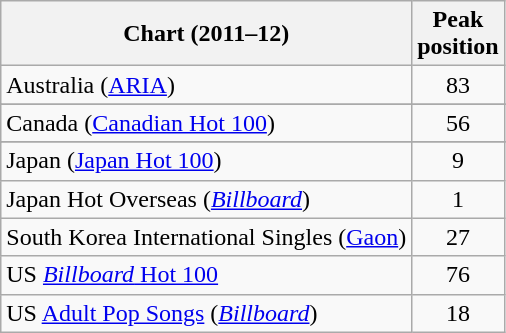<table class="wikitable sortable">
<tr>
<th>Chart (2011–12)</th>
<th>Peak<br>position</th>
</tr>
<tr>
<td>Australia (<a href='#'>ARIA</a>)</td>
<td style="text-align:center;">83</td>
</tr>
<tr>
</tr>
<tr>
<td>Canada (<a href='#'>Canadian Hot 100</a>)</td>
<td style="text-align:center;">56</td>
</tr>
<tr>
</tr>
<tr>
</tr>
<tr>
</tr>
<tr>
<td style="text-align:left;">Japan (<a href='#'>Japan Hot 100</a>)</td>
<td style="text-align:center;">9</td>
</tr>
<tr>
<td>Japan Hot Overseas (<em><a href='#'>Billboard</a></em>)</td>
<td align=center>1</td>
</tr>
<tr>
<td>South Korea International Singles (<a href='#'>Gaon</a>)</td>
<td style="text-align:center;">27</td>
</tr>
<tr>
<td>US <a href='#'><em>Billboard</em> Hot 100</a></td>
<td style="text-align:center;">76</td>
</tr>
<tr>
<td>US <a href='#'>Adult Pop Songs</a> (<em><a href='#'>Billboard</a></em>)</td>
<td style="text-align:center;">18</td>
</tr>
</table>
